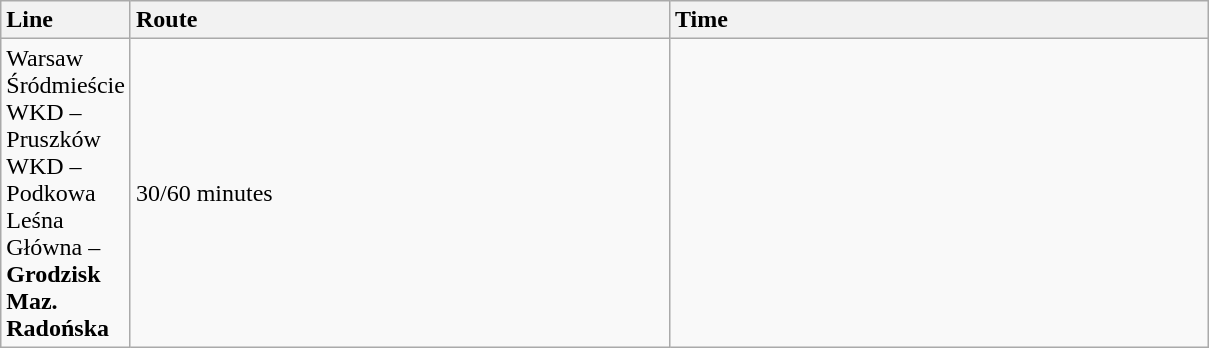<table class="wikitable">
<tr>
<th style="text-align:left; width:3em;">Line</th>
<th style="text-align:left; width:22em;">Route</th>
<th style="text-align:left; width:22em;">Time</th>
</tr>
<tr>
<td>Warsaw Śródmieście WKD – Pruszków WKD – Podkowa Leśna Główna – <strong>Grodzisk Maz. Radońska</strong></td>
<td>30/60 minutes</td>
</tr>
</table>
